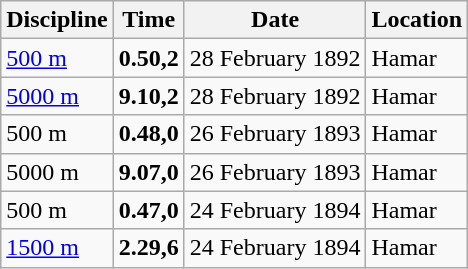<table class='wikitable'>
<tr>
<th>Discipline</th>
<th>Time</th>
<th>Date</th>
<th>Location</th>
</tr>
<tr>
<td><a href='#'>500 m</a></td>
<td><strong>0.50,2</strong></td>
<td>28 February 1892</td>
<td align=left> Hamar</td>
</tr>
<tr>
<td><a href='#'>5000 m</a></td>
<td><strong>9.10,2</strong></td>
<td>28 February 1892</td>
<td align=left> Hamar</td>
</tr>
<tr>
<td>500 m</td>
<td><strong>0.48,0</strong></td>
<td>26 February 1893</td>
<td align=left> Hamar</td>
</tr>
<tr>
<td>5000 m</td>
<td><strong>9.07,0</strong></td>
<td>26 February 1893</td>
<td align=left> Hamar</td>
</tr>
<tr>
<td>500 m</td>
<td><strong>0.47,0</strong></td>
<td>24 February 1894</td>
<td align=left> Hamar</td>
</tr>
<tr>
<td><a href='#'>1500 m</a></td>
<td><strong>2.29,6</strong></td>
<td>24 February 1894</td>
<td align=left> Hamar</td>
</tr>
</table>
